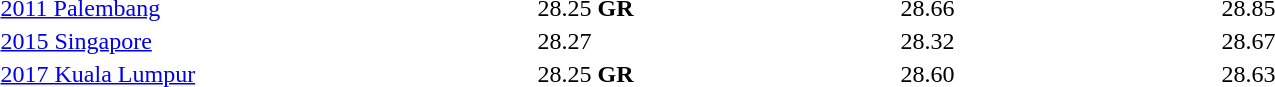<table>
<tr>
<td width=180><a href='#'>2011 Palembang</a> <br> </td>
<td width=170></td>
<td>28.25 <strong>GR</strong></td>
<td width=170></td>
<td>28.66</td>
<td width=170></td>
<td>28.85</td>
</tr>
<tr>
<td><a href='#'>2015 Singapore</a> <br> </td>
<td></td>
<td>28.27</td>
<td></td>
<td>28.32</td>
<td></td>
<td>28.67</td>
</tr>
<tr>
<td><a href='#'>2017 Kuala Lumpur</a> <br> </td>
<td></td>
<td>28.25 <strong>GR</strong></td>
<td></td>
<td>28.60</td>
<td></td>
<td>28.63</td>
</tr>
<tr>
</tr>
</table>
